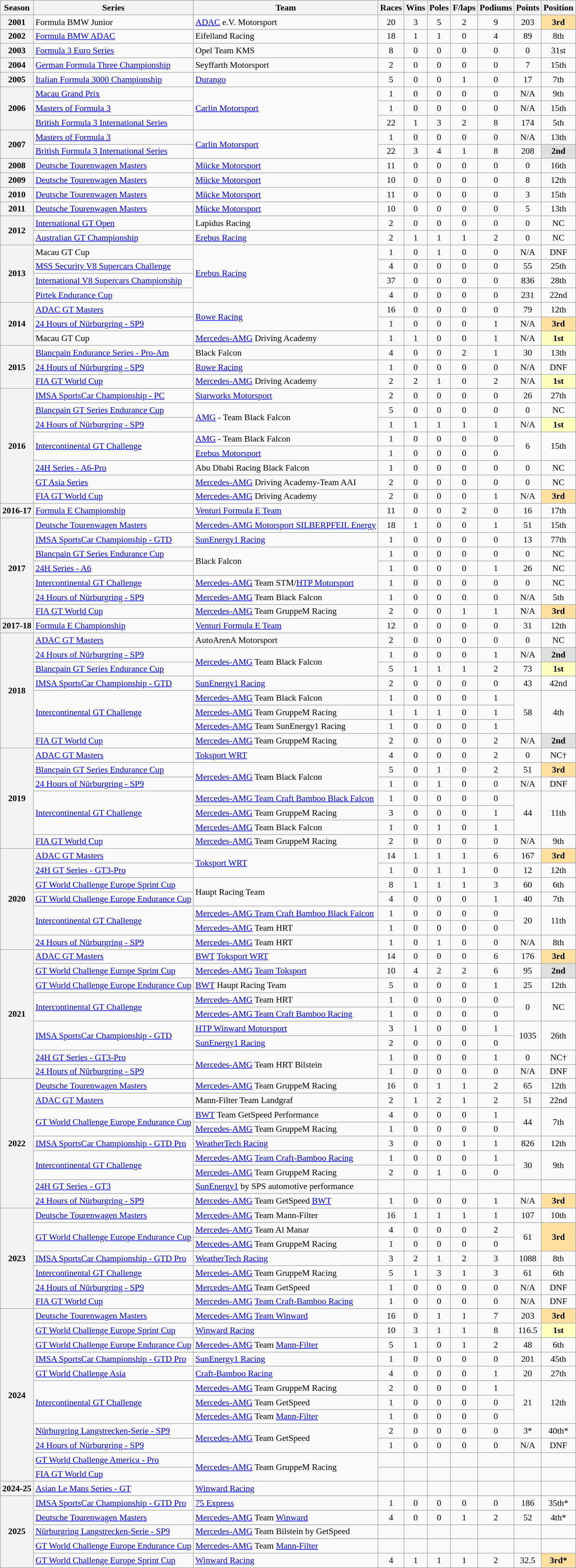<table class="wikitable" style="font-size: 90%; text-align:center">
<tr>
<th>Season</th>
<th>Series</th>
<th>Team</th>
<th>Races</th>
<th>Wins</th>
<th>Poles</th>
<th>F/laps</th>
<th>Podiums</th>
<th>Points</th>
<th>Position</th>
</tr>
<tr>
<th>2001</th>
<td align=left>Formula BMW Junior</td>
<td align=left><a href='#'>ADAC</a> e.V. Motorsport</td>
<td>20</td>
<td>3</td>
<td>5</td>
<td>2</td>
<td>9</td>
<td>203</td>
<td style="background:#FFDF9F;"><strong>3rd</strong></td>
</tr>
<tr>
<th>2002</th>
<td align=left><a href='#'>Formula BMW ADAC</a></td>
<td align=left>Eifelland Racing</td>
<td>18</td>
<td>1</td>
<td>1</td>
<td>0</td>
<td>4</td>
<td>89</td>
<td>8th</td>
</tr>
<tr>
<th>2003</th>
<td align=left><a href='#'>Formula 3 Euro Series</a></td>
<td align=left>Opel Team KMS</td>
<td>8</td>
<td>0</td>
<td>0</td>
<td>0</td>
<td>0</td>
<td>0</td>
<td>31st</td>
</tr>
<tr>
<th>2004</th>
<td align=left><a href='#'>German Formula Three Championship</a></td>
<td align=left>Seyffarth Motorsport</td>
<td>2</td>
<td>0</td>
<td>0</td>
<td>0</td>
<td>0</td>
<td>7</td>
<td>15th</td>
</tr>
<tr>
<th>2005</th>
<td align=left><a href='#'>Italian Formula 3000 Championship</a></td>
<td align=left><a href='#'>Durango</a></td>
<td>5</td>
<td>0</td>
<td>0</td>
<td>1</td>
<td>0</td>
<td>17</td>
<td>7th</td>
</tr>
<tr>
<th rowspan=3>2006</th>
<td align=left><a href='#'>Macau Grand Prix</a></td>
<td align=left rowspan=3><a href='#'>Carlin Motorsport</a></td>
<td>1</td>
<td>0</td>
<td>0</td>
<td>0</td>
<td>0</td>
<td>N/A</td>
<td>9th</td>
</tr>
<tr>
<td align=left><a href='#'>Masters of Formula 3</a></td>
<td>1</td>
<td>0</td>
<td>0</td>
<td>0</td>
<td>0</td>
<td>N/A</td>
<td>15th</td>
</tr>
<tr>
<td align=left><a href='#'>British Formula 3 International Series</a></td>
<td>22</td>
<td>1</td>
<td>3</td>
<td>2</td>
<td>8</td>
<td>174</td>
<td>5th</td>
</tr>
<tr>
<th rowspan=2>2007</th>
<td align=left><a href='#'>Masters of Formula 3</a></td>
<td align=left rowspan=2><a href='#'>Carlin Motorsport</a></td>
<td>1</td>
<td>0</td>
<td>0</td>
<td>0</td>
<td>0</td>
<td>N/A</td>
<td>13th</td>
</tr>
<tr>
<td align=left><a href='#'>British Formula 3 International Series</a></td>
<td>22</td>
<td>3</td>
<td>4</td>
<td>1</td>
<td>8</td>
<td>208</td>
<td style="background:#DFDFDF;"><strong>2nd</strong></td>
</tr>
<tr>
<th>2008</th>
<td align=left><a href='#'>Deutsche Tourenwagen Masters</a></td>
<td align=left><a href='#'>Mücke Motorsport</a></td>
<td>11</td>
<td>0</td>
<td>0</td>
<td>0</td>
<td>0</td>
<td>0</td>
<td>16th</td>
</tr>
<tr>
<th>2009</th>
<td align=left><a href='#'>Deutsche Tourenwagen Masters</a></td>
<td align=left><a href='#'>Mücke Motorsport</a></td>
<td>10</td>
<td>0</td>
<td>0</td>
<td>0</td>
<td>0</td>
<td>8</td>
<td>12th</td>
</tr>
<tr>
<th>2010</th>
<td align=left><a href='#'>Deutsche Tourenwagen Masters</a></td>
<td align=left><a href='#'>Mücke Motorsport</a></td>
<td>11</td>
<td>0</td>
<td>0</td>
<td>0</td>
<td>0</td>
<td>3</td>
<td>15th</td>
</tr>
<tr>
<th>2011</th>
<td align=left><a href='#'>Deutsche Tourenwagen Masters</a></td>
<td align=left><a href='#'>Mücke Motorsport</a></td>
<td>10</td>
<td>0</td>
<td>0</td>
<td>0</td>
<td>0</td>
<td>5</td>
<td>13th</td>
</tr>
<tr>
<th rowspan=2>2012</th>
<td align=left><a href='#'>International GT Open</a></td>
<td align=left>Lapidus Racing</td>
<td>2</td>
<td>0</td>
<td>0</td>
<td>0</td>
<td>0</td>
<td>0</td>
<td>NC</td>
</tr>
<tr>
<td align=left><a href='#'>Australian GT Championship</a></td>
<td align=left><a href='#'>Erebus Racing</a></td>
<td>2</td>
<td>1</td>
<td>1</td>
<td>1</td>
<td>2</td>
<td>0</td>
<td>NC</td>
</tr>
<tr>
<th rowspan=4>2013</th>
<td align=left>Macau GT Cup</td>
<td rowspan="4" align="left"><a href='#'>Erebus Racing</a></td>
<td>1</td>
<td>0</td>
<td>1</td>
<td>0</td>
<td>0</td>
<td>N/A</td>
<td>DNF</td>
</tr>
<tr>
<td align="left"><a href='#'>MSS Security V8 Supercars Challenge</a></td>
<td>4</td>
<td>0</td>
<td>0</td>
<td>0</td>
<td>0</td>
<td>55</td>
<td>25th</td>
</tr>
<tr>
<td align="left"><a href='#'>International V8 Supercars Championship</a></td>
<td>37</td>
<td>0</td>
<td>0</td>
<td>0</td>
<td>0</td>
<td>836</td>
<td>28th</td>
</tr>
<tr>
<td align="left"><a href='#'>Pirtek Endurance Cup</a></td>
<td>4</td>
<td>0</td>
<td>0</td>
<td>0</td>
<td>0</td>
<td>231</td>
<td>22nd</td>
</tr>
<tr>
<th rowspan="3">2014</th>
<td align=left><a href='#'>ADAC GT Masters</a></td>
<td rowspan="2" align=left><a href='#'>Rowe Racing</a></td>
<td>16</td>
<td>0</td>
<td>0</td>
<td>0</td>
<td>0</td>
<td>79</td>
<td>12th</td>
</tr>
<tr>
<td align=left><a href='#'>24 Hours of Nürburgring - SP9</a></td>
<td>1</td>
<td>0</td>
<td>0</td>
<td>0</td>
<td>1</td>
<td>N/A</td>
<td style="background:#FFDF9F;"><strong>3rd</strong></td>
</tr>
<tr>
<td align=left>Macau GT Cup</td>
<td align=left><a href='#'>Mercedes-AMG</a> Driving Academy</td>
<td>1</td>
<td>1</td>
<td>0</td>
<td>0</td>
<td>1</td>
<td>N/A</td>
<td style="background:#FFFFBF;"><strong>1st</strong></td>
</tr>
<tr>
<th rowspan="3">2015</th>
<td align=left><a href='#'>Blancpain Endurance Series - Pro-Am</a></td>
<td align=left>Black Falcon</td>
<td>4</td>
<td>0</td>
<td>0</td>
<td>2</td>
<td>1</td>
<td>30</td>
<td>13th</td>
</tr>
<tr>
<td align=left><a href='#'>24 Hours of Nürburgring - SP9</a></td>
<td align=left><a href='#'>Rowe Racing</a></td>
<td>1</td>
<td>0</td>
<td>0</td>
<td>0</td>
<td>0</td>
<td>N/A</td>
<td>DNF</td>
</tr>
<tr>
<td align=left><a href='#'>FIA GT World Cup</a></td>
<td align=left><a href='#'>Mercedes-AMG</a> Driving Academy</td>
<td>2</td>
<td>2</td>
<td>1</td>
<td>0</td>
<td>2</td>
<td>N/A</td>
<td style="background:#FFFFBF;"><strong>1st</strong></td>
</tr>
<tr>
<th rowspan="8">2016</th>
<td align=left><a href='#'>IMSA SportsCar Championship - PC</a></td>
<td align=left><a href='#'>Starworks Motorsport</a></td>
<td>2</td>
<td>0</td>
<td>0</td>
<td>0</td>
<td>0</td>
<td>26</td>
<td>27th</td>
</tr>
<tr>
<td align=left><a href='#'>Blancpain GT Series Endurance Cup</a></td>
<td rowspan="2" align=left><a href='#'>AMG</a> - Team Black Falcon</td>
<td>5</td>
<td>0</td>
<td>0</td>
<td>0</td>
<td>0</td>
<td>0</td>
<td>NC</td>
</tr>
<tr>
<td align=left><a href='#'>24 Hours of Nürburgring - SP9</a></td>
<td>1</td>
<td>1</td>
<td>1</td>
<td>1</td>
<td>1</td>
<td>N/A</td>
<td style="background:#FFFFBF;"><strong>1st</strong></td>
</tr>
<tr>
<td rowspan="2" align=left><a href='#'>Intercontinental GT Challenge</a></td>
<td align=left><a href='#'>AMG</a> - Team Black Falcon</td>
<td>1</td>
<td>0</td>
<td>0</td>
<td>0</td>
<td>0</td>
<td rowspan="2">6</td>
<td rowspan="2">15th</td>
</tr>
<tr>
<td align=left><a href='#'>Erebus Motorsport</a></td>
<td>1</td>
<td>0</td>
<td>0</td>
<td>0</td>
<td>0</td>
</tr>
<tr>
<td align=left><a href='#'>24H Series - A6-Pro</a></td>
<td align=left>Abu Dhabi Racing Black Falcon</td>
<td>1</td>
<td>0</td>
<td>0</td>
<td>0</td>
<td>0</td>
<td>0</td>
<td>NC</td>
</tr>
<tr>
<td align=left><a href='#'>GT Asia Series</a></td>
<td align=left><a href='#'>Mercedes-AMG</a> Driving Academy-Team AAI</td>
<td>2</td>
<td>0</td>
<td>0</td>
<td>0</td>
<td>0</td>
<td>0</td>
<td>NC</td>
</tr>
<tr>
<td align=left><a href='#'>FIA GT World Cup</a></td>
<td align=left><a href='#'>Mercedes-AMG</a> Driving Academy</td>
<td>2</td>
<td>0</td>
<td>0</td>
<td>0</td>
<td>1</td>
<td>N/A</td>
<td style="background:#FFDF9F;"><strong>3rd</strong></td>
</tr>
<tr>
<th>2016-17</th>
<td align=left><a href='#'>Formula E Championship</a></td>
<td align=left><a href='#'>Venturi Formula E Team</a></td>
<td>11</td>
<td>0</td>
<td>0</td>
<td>2</td>
<td>0</td>
<td>16</td>
<td>17th</td>
</tr>
<tr>
<th rowspan="7">2017</th>
<td align=left><a href='#'>Deutsche Tourenwagen Masters</a></td>
<td align=left nowrap><a href='#'>Mercedes-AMG Motorsport SILBERPFEIL Energy</a></td>
<td>18</td>
<td>1</td>
<td>0</td>
<td>0</td>
<td>1</td>
<td>51</td>
<td>15th</td>
</tr>
<tr>
<td align=left><a href='#'>IMSA SportsCar Championship - GTD</a></td>
<td align=left><a href='#'>SunEnergy1 Racing</a></td>
<td>1</td>
<td>0</td>
<td>0</td>
<td>0</td>
<td>0</td>
<td>13</td>
<td>77th</td>
</tr>
<tr>
<td align=left><a href='#'>Blancpain GT Series Endurance Cup</a></td>
<td rowspan="2" align=left>Black Falcon</td>
<td>1</td>
<td>0</td>
<td>0</td>
<td>0</td>
<td>0</td>
<td>0</td>
<td>NC</td>
</tr>
<tr>
<td align=left><a href='#'>24H Series - A6</a></td>
<td>1</td>
<td>0</td>
<td>0</td>
<td>0</td>
<td>1</td>
<td>26</td>
<td>NC</td>
</tr>
<tr>
<td align=left><a href='#'>Intercontinental GT Challenge</a></td>
<td align=left><a href='#'>Mercedes-AMG</a> Team STM/<a href='#'>HTP Motorsport</a></td>
<td>1</td>
<td>0</td>
<td>0</td>
<td>0</td>
<td>0</td>
<td>0</td>
<td>NC</td>
</tr>
<tr>
<td align=left><a href='#'>24 Hours of Nürburgring - SP9</a></td>
<td align=left><a href='#'>Mercedes-AMG</a> Team Black Falcon</td>
<td>1</td>
<td>0</td>
<td>0</td>
<td>0</td>
<td>0</td>
<td>N/A</td>
<td>5th</td>
</tr>
<tr>
<td align=left><a href='#'>FIA GT World Cup</a></td>
<td align=left><a href='#'>Mercedes-AMG</a> Team GruppeM Racing</td>
<td>2</td>
<td>0</td>
<td>0</td>
<td>1</td>
<td>1</td>
<td>N/A</td>
<td style="background:#FFDF9F;"><strong>3rd</strong></td>
</tr>
<tr>
<th nowrap>2017-18</th>
<td align=left><a href='#'>Formula E Championship</a></td>
<td align=left><a href='#'>Venturi Formula E Team</a></td>
<td>12</td>
<td>0</td>
<td>0</td>
<td>0</td>
<td>0</td>
<td>31</td>
<td>12th</td>
</tr>
<tr>
<th rowspan="8">2018</th>
<td align=left><a href='#'>ADAC GT Masters</a></td>
<td align=left>AutoArenA Motorsport</td>
<td>2</td>
<td>0</td>
<td>0</td>
<td>0</td>
<td>0</td>
<td>0</td>
<td>NC</td>
</tr>
<tr>
<td align=left><a href='#'>24 Hours of Nürburgring - SP9</a></td>
<td rowspan="2" align=left><a href='#'>Mercedes-AMG</a> Team Black Falcon</td>
<td>1</td>
<td>0</td>
<td>0</td>
<td>0</td>
<td>1</td>
<td>N/A</td>
<td style="background:#DFDFDF;"><strong>2nd</strong></td>
</tr>
<tr>
<td align=left><a href='#'>Blancpain GT Series Endurance Cup</a></td>
<td>5</td>
<td>1</td>
<td>1</td>
<td>1</td>
<td>2</td>
<td>73</td>
<td style="background:#FFFFBF;"><strong>1st</strong></td>
</tr>
<tr>
<td align=left><a href='#'>IMSA SportsCar Championship - GTD</a></td>
<td align=left><a href='#'>SunEnergy1 Racing</a></td>
<td>2</td>
<td>0</td>
<td>0</td>
<td>0</td>
<td>0</td>
<td>43</td>
<td>42nd</td>
</tr>
<tr>
<td rowspan="3" align=left><a href='#'>Intercontinental GT Challenge</a></td>
<td align=left><a href='#'>Mercedes-AMG</a> Team Black Falcon</td>
<td>1</td>
<td>0</td>
<td>0</td>
<td>0</td>
<td>1</td>
<td rowspan="3">58</td>
<td rowspan="3">4th</td>
</tr>
<tr>
<td align=left><a href='#'>Mercedes-AMG</a> Team GruppeM Racing</td>
<td>1</td>
<td>1</td>
<td>1</td>
<td>0</td>
<td>1</td>
</tr>
<tr>
<td align=left><a href='#'>Mercedes-AMG</a> Team SunEnergy1 Racing</td>
<td>1</td>
<td>0</td>
<td>0</td>
<td>0</td>
<td>1</td>
</tr>
<tr>
<td align=left><a href='#'>FIA GT World Cup</a></td>
<td align=left><a href='#'>Mercedes-AMG</a> Team GruppeM Racing</td>
<td>2</td>
<td>0</td>
<td>0</td>
<td>0</td>
<td>2</td>
<td>N/A</td>
<td style="background:#DFDFDF;"><strong>2nd</strong></td>
</tr>
<tr>
<th rowspan="7">2019</th>
<td align=left><a href='#'>ADAC GT Masters</a></td>
<td align=left><a href='#'>Toksport WRT</a></td>
<td>4</td>
<td>0</td>
<td>0</td>
<td>0</td>
<td>2</td>
<td>0</td>
<td>NC†</td>
</tr>
<tr>
<td align=left><a href='#'>Blancpain GT Series Endurance Cup</a></td>
<td rowspan="2" align=left><a href='#'>Mercedes-AMG</a> Team Black Falcon</td>
<td>5</td>
<td>0</td>
<td>1</td>
<td>0</td>
<td>2</td>
<td>51</td>
<td style="background:#FFDF9F;"><strong>3rd</strong></td>
</tr>
<tr>
<td align=left><a href='#'>24 Hours of Nürburgring - SP9</a></td>
<td>1</td>
<td>0</td>
<td>1</td>
<td>0</td>
<td>0</td>
<td>N/A</td>
<td>DNF</td>
</tr>
<tr>
<td rowspan="3" align=left><a href='#'>Intercontinental GT Challenge</a></td>
<td align=left><a href='#'>Mercedes-AMG Team Craft Bamboo Black Falcon</a></td>
<td>1</td>
<td>0</td>
<td>0</td>
<td>0</td>
<td>0</td>
<td rowspan="3">44</td>
<td rowspan="3">11th</td>
</tr>
<tr>
<td align=left><a href='#'>Mercedes-AMG</a> Team GruppeM Racing</td>
<td>3</td>
<td>0</td>
<td>0</td>
<td>0</td>
<td>1</td>
</tr>
<tr>
<td align=left><a href='#'>Mercedes-AMG</a> Team Black Falcon</td>
<td>1</td>
<td>0</td>
<td>1</td>
<td>0</td>
<td>1</td>
</tr>
<tr>
<td align=left><a href='#'>FIA GT World Cup</a></td>
<td align=left><a href='#'>Mercedes-AMG</a> Team GruppeM Racing</td>
<td>2</td>
<td>0</td>
<td>0</td>
<td>0</td>
<td>0</td>
<td>N/A</td>
<td>9th</td>
</tr>
<tr>
<th rowspan="7">2020</th>
<td align=left><a href='#'>ADAC GT Masters</a></td>
<td rowspan="2" align=left><a href='#'>Toksport WRT</a></td>
<td>14</td>
<td>1</td>
<td>1</td>
<td>1</td>
<td>6</td>
<td>167</td>
<td style="background:#FFDF9F;"><strong>3rd</strong></td>
</tr>
<tr>
<td align=left><a href='#'>24H GT Series - GT3-Pro</a></td>
<td>1</td>
<td>0</td>
<td>1</td>
<td>1</td>
<td>0</td>
<td>12</td>
<td>12th</td>
</tr>
<tr>
<td align=left><a href='#'>GT World Challenge Europe Sprint Cup</a></td>
<td rowspan="2" align=left>Haupt Racing Team</td>
<td>8</td>
<td>1</td>
<td>1</td>
<td>1</td>
<td>3</td>
<td>60</td>
<td>6th</td>
</tr>
<tr>
<td align=left><a href='#'>GT World Challenge Europe Endurance Cup</a></td>
<td>4</td>
<td>0</td>
<td>0</td>
<td>0</td>
<td>1</td>
<td>40</td>
<td>7th</td>
</tr>
<tr>
<td rowspan="2" align=left><a href='#'>Intercontinental GT Challenge</a></td>
<td align=left><a href='#'>Mercedes-AMG Team Craft Bamboo Black Falcon</a></td>
<td>1</td>
<td>0</td>
<td>0</td>
<td>0</td>
<td>0</td>
<td rowspan="2">20</td>
<td rowspan="2">11th</td>
</tr>
<tr>
<td align=left><a href='#'>Mercedes-AMG</a> Team HRT</td>
<td>1</td>
<td>0</td>
<td>0</td>
<td>0</td>
<td>0</td>
</tr>
<tr>
<td align=left><a href='#'>24 Hours of Nürburgring - SP9</a></td>
<td align=left><a href='#'>Mercedes-AMG</a> Team HRT</td>
<td>1</td>
<td>0</td>
<td>1</td>
<td>0</td>
<td>0</td>
<td>N/A</td>
<td>8th</td>
</tr>
<tr>
<th rowspan="9">2021</th>
<td align=left><a href='#'>ADAC GT Masters</a></td>
<td align=left><a href='#'>BWT</a> <a href='#'>Toksport WRT</a></td>
<td>14</td>
<td>0</td>
<td>0</td>
<td>0</td>
<td>6</td>
<td>176</td>
<td style="background:#FFDF9F;"><strong>3rd</strong></td>
</tr>
<tr>
<td align=left><a href='#'>GT World Challenge Europe Sprint Cup</a></td>
<td align=left><a href='#'>Mercedes-AMG</a> <a href='#'>Team Toksport</a></td>
<td>10</td>
<td>4</td>
<td>2</td>
<td>2</td>
<td>6</td>
<td>95</td>
<td style="background:#DFDFDF;"><strong>2nd</strong></td>
</tr>
<tr>
<td align=left><a href='#'>GT World Challenge Europe Endurance Cup</a></td>
<td align=left><a href='#'>BWT</a> Haupt Racing Team</td>
<td>5</td>
<td>0</td>
<td>0</td>
<td>0</td>
<td>1</td>
<td>25</td>
<td>12th</td>
</tr>
<tr>
<td rowspan="2" align=left><a href='#'>Intercontinental GT Challenge</a></td>
<td align=left><a href='#'>Mercedes-AMG</a> Team HRT</td>
<td>1</td>
<td>0</td>
<td>0</td>
<td>0</td>
<td>0</td>
<td rowspan="2">0</td>
<td rowspan="2">NC</td>
</tr>
<tr>
<td align=left><a href='#'>Mercedes-AMG Team Craft Bamboo Racing</a></td>
<td>1</td>
<td>0</td>
<td>0</td>
<td>0</td>
<td>0</td>
</tr>
<tr>
<td rowspan="2" align=left><a href='#'>IMSA SportsCar Championship - GTD</a></td>
<td align=left><a href='#'>HTP Winward Motorsport</a></td>
<td>3</td>
<td>1</td>
<td>0</td>
<td>0</td>
<td>1</td>
<td rowspan="2">1035</td>
<td rowspan="2">26th</td>
</tr>
<tr>
<td align=left><a href='#'>SunEnergy1 Racing</a></td>
<td>2</td>
<td>0</td>
<td>0</td>
<td>0</td>
<td>0</td>
</tr>
<tr>
<td align=left><a href='#'>24H GT Series - GT3-Pro</a></td>
<td rowspan="2" align=left><a href='#'>Mercedes-AMG</a> Team HRT Bilstein</td>
<td>1</td>
<td>0</td>
<td>0</td>
<td>0</td>
<td>1</td>
<td>0</td>
<td>NC†</td>
</tr>
<tr>
<td align=left><a href='#'>24 Hours of Nürburgring - SP9</a></td>
<td>1</td>
<td>0</td>
<td>0</td>
<td>0</td>
<td>0</td>
<td>N/A</td>
<td>DNF</td>
</tr>
<tr>
<th rowspan="9">2022</th>
<td align=left><a href='#'>Deutsche Tourenwagen Masters</a></td>
<td align=left><a href='#'>Mercedes-AMG</a> Team GruppeM Racing</td>
<td>16</td>
<td>0</td>
<td>1</td>
<td>1</td>
<td>2</td>
<td>65</td>
<td>12th</td>
</tr>
<tr>
<td align=left><a href='#'>ADAC GT Masters</a></td>
<td align=left>Mann-Filter Team Landgraf</td>
<td>2</td>
<td>1</td>
<td>2</td>
<td>1</td>
<td>2</td>
<td>51</td>
<td>22nd</td>
</tr>
<tr>
<td rowspan="2" align="left"><a href='#'>GT World Challenge Europe Endurance Cup</a></td>
<td align=left><a href='#'>BWT</a> Team GetSpeed Performance</td>
<td>4</td>
<td>0</td>
<td>0</td>
<td>0</td>
<td>1</td>
<td rowspan="2">44</td>
<td rowspan="2">7th</td>
</tr>
<tr>
<td align=left><a href='#'>Mercedes-AMG</a> Team GruppeM Racing</td>
<td>1</td>
<td>0</td>
<td>0</td>
<td>0</td>
<td>0</td>
</tr>
<tr>
<td align=left><a href='#'>IMSA SportsCar Championship - GTD Pro</a></td>
<td align=left><a href='#'>WeatherTech Racing</a></td>
<td>3</td>
<td>0</td>
<td>0</td>
<td>1</td>
<td>1</td>
<td>826</td>
<td>12th</td>
</tr>
<tr>
<td rowspan="2" align="left"><a href='#'>Intercontinental GT Challenge</a></td>
<td align=left><a href='#'>Mercedes-AMG</a> <a href='#'>Team Craft-Bamboo Racing</a></td>
<td>1</td>
<td>0</td>
<td>0</td>
<td>0</td>
<td>1</td>
<td rowspan="2">30</td>
<td rowspan="2">9th</td>
</tr>
<tr>
<td align=left><a href='#'>Mercedes-AMG</a> Team GruppeM Racing</td>
<td>2</td>
<td>0</td>
<td>1</td>
<td>0</td>
<td>0</td>
</tr>
<tr>
<td align=left><a href='#'>24H GT Series - GT3</a></td>
<td align=left><a href='#'>SunEnergy1</a> by SPS automotive performance</td>
<td></td>
<td></td>
<td></td>
<td></td>
<td></td>
<td></td>
<td></td>
</tr>
<tr>
<td align=left><a href='#'>24 Hours of Nürburgring - SP9</a></td>
<td align=left><a href='#'>Mercedes-AMG</a> Team GetSpeed <a href='#'>BWT</a></td>
<td>1</td>
<td>0</td>
<td>0</td>
<td>0</td>
<td>1</td>
<td>N/A</td>
<td style="background:#FFDF9F;"><strong>3rd</strong></td>
</tr>
<tr>
<th rowspan="7">2023</th>
<td align=left><a href='#'>Deutsche Tourenwagen Masters</a></td>
<td align=left><a href='#'>Mercedes-AMG</a> Team Mann-Filter</td>
<td>16</td>
<td>1</td>
<td>1</td>
<td>1</td>
<td>1</td>
<td>107</td>
<td>10th</td>
</tr>
<tr>
<td rowspan="2" align="left"><a href='#'>GT World Challenge Europe Endurance Cup</a></td>
<td align=left><a href='#'>Mercedes-AMG</a> Team Al Manar</td>
<td>4</td>
<td>0</td>
<td>0</td>
<td>0</td>
<td>2</td>
<td rowspan="2">61</td>
<td rowspan="2" style="background:#FFDF9F;"><strong>3rd</strong></td>
</tr>
<tr>
<td align=left><a href='#'>Mercedes-AMG</a> Team GruppeM Racing</td>
<td>1</td>
<td>0</td>
<td>0</td>
<td>0</td>
<td>0</td>
</tr>
<tr>
<td align="left"><a href='#'>IMSA SportsCar Championship - GTD Pro</a></td>
<td align="left"><a href='#'>WeatherTech Racing</a></td>
<td>3</td>
<td>2</td>
<td>1</td>
<td>2</td>
<td>3</td>
<td>1088</td>
<td>8th</td>
</tr>
<tr>
<td align=left><a href='#'>Intercontinental GT Challenge</a></td>
<td align=left><a href='#'>Mercedes-AMG</a> Team GruppeM Racing</td>
<td>5</td>
<td>1</td>
<td>3</td>
<td>1</td>
<td>3</td>
<td>61</td>
<td>6th</td>
</tr>
<tr>
<td align=left><a href='#'>24 Hours of Nürburgring - SP9</a></td>
<td align=left><a href='#'>Mercedes-AMG</a> Team GetSpeed</td>
<td>1</td>
<td>0</td>
<td>0</td>
<td>0</td>
<td>0</td>
<td>N/A</td>
<td>DNF</td>
</tr>
<tr>
<td align=left><a href='#'>FIA GT World Cup</a></td>
<td align=left><a href='#'>Mercedes-AMG</a> <a href='#'>Team Craft-Bamboo Racing</a></td>
<td>1</td>
<td>0</td>
<td>0</td>
<td>0</td>
<td>0</td>
<td>N/A</td>
<td>DNF</td>
</tr>
<tr>
<th rowspan="12">2024</th>
<td align=left><a href='#'>Deutsche Tourenwagen Masters</a></td>
<td align=left><a href='#'>Mercedes-AMG</a> <a href='#'>Team Winward</a></td>
<td>16</td>
<td>0</td>
<td>1</td>
<td>1</td>
<td>7</td>
<td>203</td>
<td style="background:#FFDF9F;"><strong>3rd</strong></td>
</tr>
<tr>
<td align=left><a href='#'>GT World Challenge Europe Sprint Cup</a></td>
<td align=left><a href='#'>Winward Racing</a></td>
<td>10</td>
<td>3</td>
<td>1</td>
<td>1</td>
<td>8</td>
<td>116.5</td>
<td style="background:#FFFFBF;"><strong>1st</strong></td>
</tr>
<tr>
<td align=left nowrap><a href='#'>GT World Challenge Europe Endurance Cup</a></td>
<td align="left"><a href='#'>Mercedes-AMG</a> Team <a href='#'>Mann-Filter</a></td>
<td>5</td>
<td>1</td>
<td>0</td>
<td>1</td>
<td>2</td>
<td>48</td>
<td>6th</td>
</tr>
<tr>
<td align="left" nowrap><a href='#'>IMSA SportsCar Championship - GTD Pro</a></td>
<td align="left"><a href='#'>SunEnergy1 Racing</a></td>
<td>1</td>
<td>0</td>
<td>0</td>
<td>0</td>
<td>0</td>
<td>201</td>
<td>45th</td>
</tr>
<tr>
<td align=left><a href='#'>GT World Challenge Asia</a></td>
<td align=left><a href='#'>Craft-Bamboo Racing</a></td>
<td>4</td>
<td>0</td>
<td>0</td>
<td>0</td>
<td>1</td>
<td>20</td>
<td>27th</td>
</tr>
<tr>
<td rowspan="3" align="left"><a href='#'>Intercontinental GT Challenge</a></td>
<td align=left><a href='#'>Mercedes-AMG</a> Team GruppeM Racing</td>
<td>2</td>
<td>0</td>
<td>0</td>
<td>0</td>
<td>1</td>
<td rowspan="3">21</td>
<td rowspan="3">12th</td>
</tr>
<tr>
<td align=left><a href='#'>Mercedes-AMG</a> Team GetSpeed</td>
<td>1</td>
<td>0</td>
<td>0</td>
<td>0</td>
<td>0</td>
</tr>
<tr>
<td align=left><a href='#'>Mercedes-AMG</a> Team <a href='#'>Mann-Filter</a></td>
<td>1</td>
<td>0</td>
<td>0</td>
<td>0</td>
<td>0</td>
</tr>
<tr>
<td align=left><a href='#'>Nürburgring Langstrecken-Serie - SP9</a></td>
<td rowspan="2" align="left"><a href='#'>Mercedes-AMG</a> Team GetSpeed</td>
<td>2</td>
<td>0</td>
<td>0</td>
<td>0</td>
<td>0</td>
<td>3*</td>
<td>40th*</td>
</tr>
<tr>
<td align=left><a href='#'>24 Hours of Nürburgring - SP9</a></td>
<td>1</td>
<td>0</td>
<td>0</td>
<td>0</td>
<td>0</td>
<td>N/A</td>
<td>DNF</td>
</tr>
<tr>
<td align=left><a href='#'>GT World Challenge America - Pro</a></td>
<td rowspan="2" align="left"><a href='#'>Mercedes-AMG</a> Team GruppeM Racing</td>
<td></td>
<td></td>
<td></td>
<td></td>
<td></td>
<td></td>
<td></td>
</tr>
<tr>
<td align=left><a href='#'>FIA GT World Cup</a></td>
<td></td>
<td></td>
<td></td>
<td></td>
<td></td>
<td></td>
<td></td>
</tr>
<tr>
<th>2024-25</th>
<td align=left><a href='#'>Asian Le Mans Series - GT</a></td>
<td align=left><a href='#'>Winward Racing</a></td>
<td></td>
<td></td>
<td></td>
<td></td>
<td></td>
<td></td>
<td></td>
</tr>
<tr>
<th rowspan="5">2025</th>
<td align=left><a href='#'>IMSA SportsCar Championship - GTD Pro</a></td>
<td align=left><a href='#'>75 Express</a></td>
<td>1</td>
<td>0</td>
<td>0</td>
<td>0</td>
<td>0</td>
<td>186</td>
<td>35th*</td>
</tr>
<tr>
<td align=left><a href='#'>Deutsche Tourenwagen Masters</a></td>
<td align=left><a href='#'>Mercedes-AMG</a> Team <a href='#'>Winward</a></td>
<td>4</td>
<td>0</td>
<td>0</td>
<td>1</td>
<td>2</td>
<td>52</td>
<td>4th*</td>
</tr>
<tr>
<td align=left><a href='#'>Nürburgring Langstrecken-Serie - SP9</a></td>
<td align=left><a href='#'>Mercedes-AMG</a> Team Bilstein by GetSpeed</td>
<td></td>
<td></td>
<td></td>
<td></td>
<td></td>
<td></td>
<td></td>
</tr>
<tr>
<td align=left><a href='#'>GT World Challenge Europe Endurance Cup</a></td>
<td align=left><a href='#'>Mercedes-AMG</a> Team <a href='#'>Mann-Filter</a></td>
<td></td>
<td></td>
<td></td>
<td></td>
<td></td>
<td></td>
<td></td>
</tr>
<tr>
<td align=left><a href='#'>GT World Challenge Europe Sprint Cup</a></td>
<td align=left><a href='#'>Winward Racing</a></td>
<td>4</td>
<td>1</td>
<td>1</td>
<td>1</td>
<td>2</td>
<td>32.5</td>
<td style="background:#FFDF9F;"><strong>3rd*</strong></td>
</tr>
</table>
